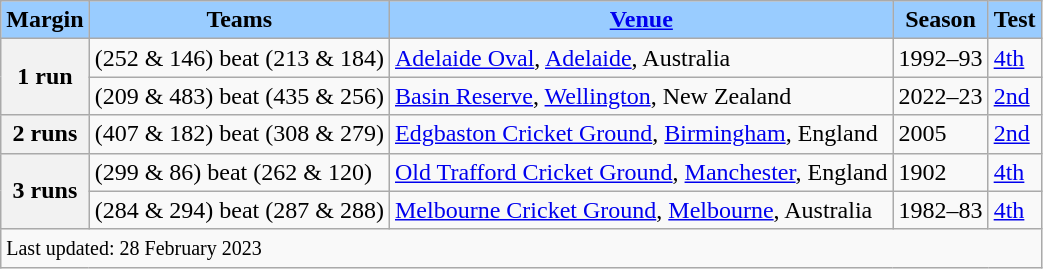<table class="wikitable">
<tr>
<th style="background:#9cf;">Margin</th>
<th style="background:#9cf;">Teams</th>
<th style="background:#9cf;"><a href='#'>Venue</a></th>
<th style="background:#9cf;">Season</th>
<th style="background:#9cf;">Test</th>
</tr>
<tr>
<th rowspan="2">1 run</th>
<td> (252 & 146) beat  (213 & 184)</td>
<td><a href='#'>Adelaide Oval</a>, <a href='#'>Adelaide</a>, Australia</td>
<td>1992–93</td>
<td><a href='#'>4th</a></td>
</tr>
<tr>
<td> (209 & 483) beat  (435 & 256)</td>
<td><a href='#'>Basin Reserve</a>, <a href='#'>Wellington</a>, New Zealand</td>
<td>2022–23</td>
<td><a href='#'>2nd</a></td>
</tr>
<tr>
<th>2 runs</th>
<td> (407 & 182) beat  (308 & 279)</td>
<td><a href='#'>Edgbaston Cricket Ground</a>, <a href='#'>Birmingham</a>, England</td>
<td>2005</td>
<td><a href='#'>2nd</a></td>
</tr>
<tr>
<th rowspan="2" style="vertical-align:middle;">3 runs</th>
<td> (299 & 86) beat  (262 & 120)</td>
<td><a href='#'>Old Trafford Cricket Ground</a>, <a href='#'>Manchester</a>, England</td>
<td>1902</td>
<td><a href='#'>4th</a></td>
</tr>
<tr>
<td> (284 & 294) beat  (287 & 288)</td>
<td><a href='#'>Melbourne Cricket Ground</a>, <a href='#'>Melbourne</a>, Australia</td>
<td>1982–83</td>
<td><a href='#'>4th</a></td>
</tr>
<tr>
<td colspan=5><small>Last updated: 28 February 2023</small></td>
</tr>
</table>
